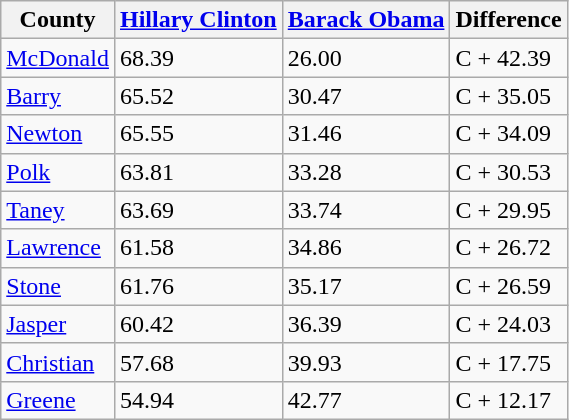<table class=wikitable>
<tr>
<th>County</th>
<th><a href='#'>Hillary Clinton</a></th>
<th><a href='#'>Barack Obama</a></th>
<th>Difference</th>
</tr>
<tr>
<td><a href='#'>McDonald</a></td>
<td>68.39</td>
<td>26.00</td>
<td>C + 42.39</td>
</tr>
<tr>
<td><a href='#'>Barry</a></td>
<td>65.52</td>
<td>30.47</td>
<td>C + 35.05</td>
</tr>
<tr>
<td><a href='#'>Newton</a></td>
<td>65.55</td>
<td>31.46</td>
<td>C + 34.09</td>
</tr>
<tr>
<td><a href='#'>Polk</a></td>
<td>63.81</td>
<td>33.28</td>
<td>C + 30.53</td>
</tr>
<tr>
<td><a href='#'>Taney</a></td>
<td>63.69</td>
<td>33.74</td>
<td>C + 29.95</td>
</tr>
<tr>
<td><a href='#'>Lawrence</a></td>
<td>61.58</td>
<td>34.86</td>
<td>C + 26.72</td>
</tr>
<tr>
<td><a href='#'>Stone</a></td>
<td>61.76</td>
<td>35.17</td>
<td>C + 26.59</td>
</tr>
<tr>
<td><a href='#'>Jasper</a></td>
<td>60.42</td>
<td>36.39</td>
<td>C + 24.03</td>
</tr>
<tr>
<td><a href='#'>Christian</a></td>
<td>57.68</td>
<td>39.93</td>
<td>C + 17.75</td>
</tr>
<tr>
<td><a href='#'>Greene</a></td>
<td>54.94</td>
<td>42.77</td>
<td>C + 12.17</td>
</tr>
</table>
